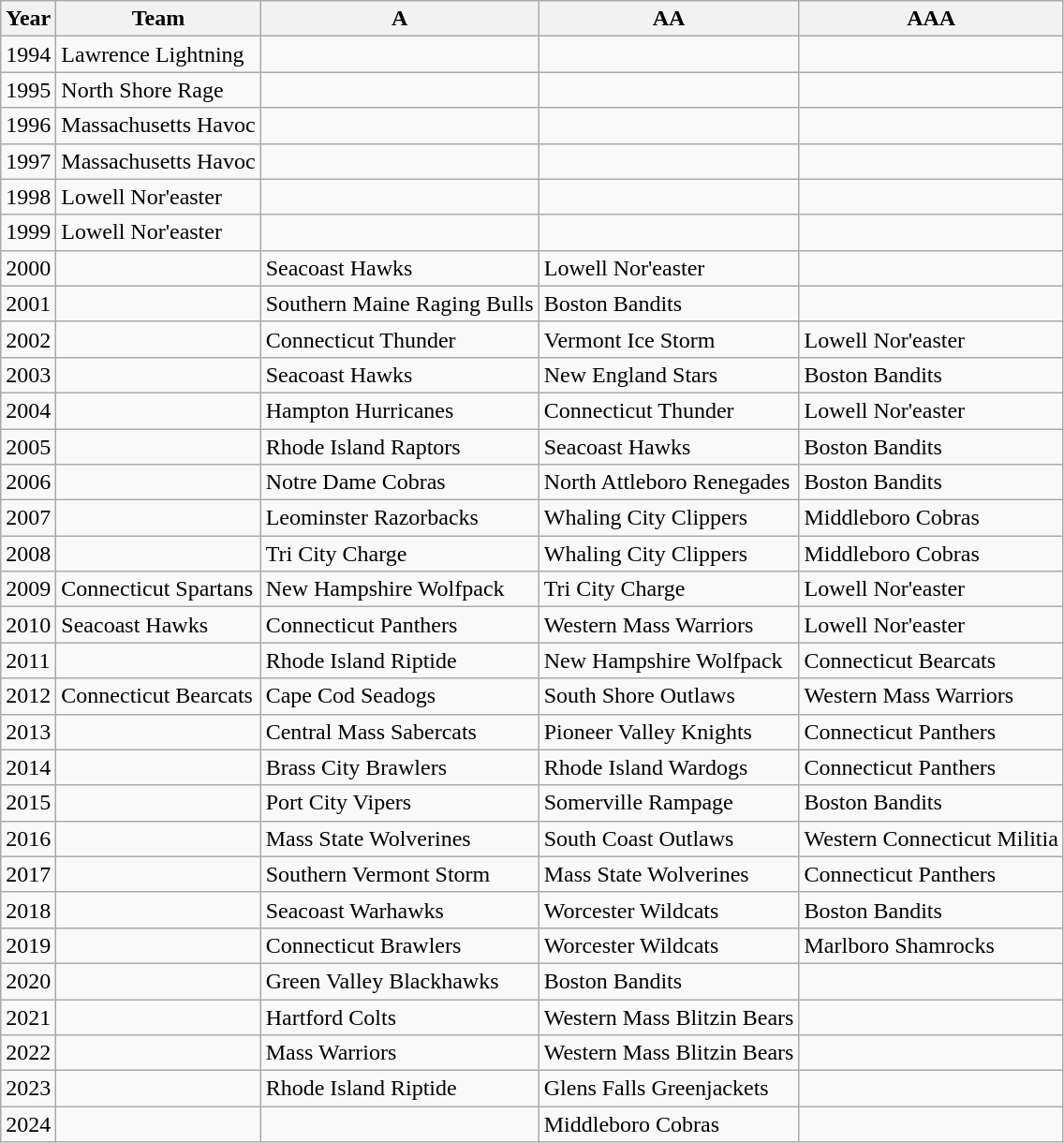<table class="wikitable">
<tr>
<th>Year</th>
<th>Team</th>
<th>A</th>
<th>AA</th>
<th>AAA</th>
</tr>
<tr>
<td>1994</td>
<td>Lawrence Lightning</td>
<td></td>
<td></td>
<td></td>
</tr>
<tr>
<td>1995</td>
<td>North Shore Rage</td>
<td></td>
<td></td>
<td></td>
</tr>
<tr>
<td>1996</td>
<td>Massachusetts Havoc</td>
<td></td>
<td></td>
<td></td>
</tr>
<tr>
<td>1997</td>
<td>Massachusetts Havoc</td>
<td></td>
<td></td>
<td></td>
</tr>
<tr>
<td>1998</td>
<td>Lowell Nor'easter</td>
<td></td>
<td></td>
<td></td>
</tr>
<tr>
<td>1999</td>
<td>Lowell Nor'easter</td>
<td></td>
<td></td>
<td></td>
</tr>
<tr>
<td>2000</td>
<td></td>
<td>Seacoast Hawks</td>
<td>Lowell Nor'easter</td>
<td></td>
</tr>
<tr>
<td>2001</td>
<td></td>
<td>Southern Maine Raging Bulls</td>
<td>Boston Bandits</td>
<td></td>
</tr>
<tr>
<td>2002</td>
<td></td>
<td>Connecticut Thunder</td>
<td>Vermont Ice Storm</td>
<td>Lowell Nor'easter</td>
</tr>
<tr>
<td>2003</td>
<td></td>
<td>Seacoast Hawks</td>
<td>New England Stars</td>
<td>Boston Bandits</td>
</tr>
<tr>
<td>2004</td>
<td></td>
<td>Hampton Hurricanes</td>
<td>Connecticut Thunder</td>
<td>Lowell Nor'easter</td>
</tr>
<tr>
<td>2005</td>
<td></td>
<td>Rhode Island Raptors</td>
<td>Seacoast Hawks</td>
<td>Boston Bandits</td>
</tr>
<tr>
<td>2006</td>
<td></td>
<td>Notre Dame Cobras</td>
<td>North Attleboro Renegades</td>
<td>Boston Bandits</td>
</tr>
<tr>
<td>2007</td>
<td></td>
<td>Leominster Razorbacks</td>
<td>Whaling City Clippers</td>
<td>Middleboro Cobras</td>
</tr>
<tr>
<td>2008</td>
<td></td>
<td>Tri City Charge</td>
<td>Whaling City Clippers</td>
<td>Middleboro Cobras</td>
</tr>
<tr>
<td>2009</td>
<td>Connecticut Spartans</td>
<td>New Hampshire Wolfpack</td>
<td>Tri City Charge</td>
<td>Lowell Nor'easter</td>
</tr>
<tr>
<td>2010</td>
<td>Seacoast Hawks</td>
<td>Connecticut Panthers</td>
<td>Western Mass Warriors</td>
<td>Lowell Nor'easter</td>
</tr>
<tr>
<td>2011</td>
<td></td>
<td>Rhode Island Riptide</td>
<td>New Hampshire Wolfpack</td>
<td>Connecticut Bearcats</td>
</tr>
<tr>
<td>2012</td>
<td>Connecticut Bearcats</td>
<td>Cape Cod Seadogs</td>
<td>South Shore Outlaws</td>
<td>Western Mass Warriors</td>
</tr>
<tr>
<td>2013</td>
<td></td>
<td>Central Mass Sabercats</td>
<td>Pioneer Valley Knights</td>
<td>Connecticut Panthers</td>
</tr>
<tr>
<td>2014</td>
<td></td>
<td>Brass City Brawlers</td>
<td>Rhode Island Wardogs</td>
<td>Connecticut Panthers</td>
</tr>
<tr>
<td>2015</td>
<td></td>
<td>Port City Vipers</td>
<td>Somerville Rampage</td>
<td>Boston Bandits</td>
</tr>
<tr>
<td>2016</td>
<td></td>
<td>Mass State Wolverines</td>
<td>South Coast Outlaws</td>
<td>Western Connecticut Militia</td>
</tr>
<tr>
<td>2017</td>
<td></td>
<td>Southern Vermont Storm</td>
<td>Mass State Wolverines</td>
<td>Connecticut Panthers</td>
</tr>
<tr>
<td>2018</td>
<td></td>
<td>Seacoast Warhawks</td>
<td>Worcester Wildcats</td>
<td>Boston Bandits</td>
</tr>
<tr>
<td>2019</td>
<td></td>
<td>Connecticut Brawlers</td>
<td>Worcester Wildcats</td>
<td>Marlboro Shamrocks</td>
</tr>
<tr>
<td>2020</td>
<td></td>
<td>Green Valley Blackhawks</td>
<td>Boston Bandits</td>
<td></td>
</tr>
<tr>
<td>2021</td>
<td></td>
<td>Hartford Colts</td>
<td>Western Mass Blitzin Bears</td>
<td></td>
</tr>
<tr>
<td>2022</td>
<td></td>
<td>Mass Warriors</td>
<td>Western Mass Blitzin Bears</td>
<td></td>
</tr>
<tr>
<td>2023</td>
<td></td>
<td>Rhode Island Riptide</td>
<td>Glens Falls Greenjackets</td>
<td></td>
</tr>
<tr>
<td>2024</td>
<td></td>
<td></td>
<td>Middleboro Cobras</td>
</tr>
</table>
